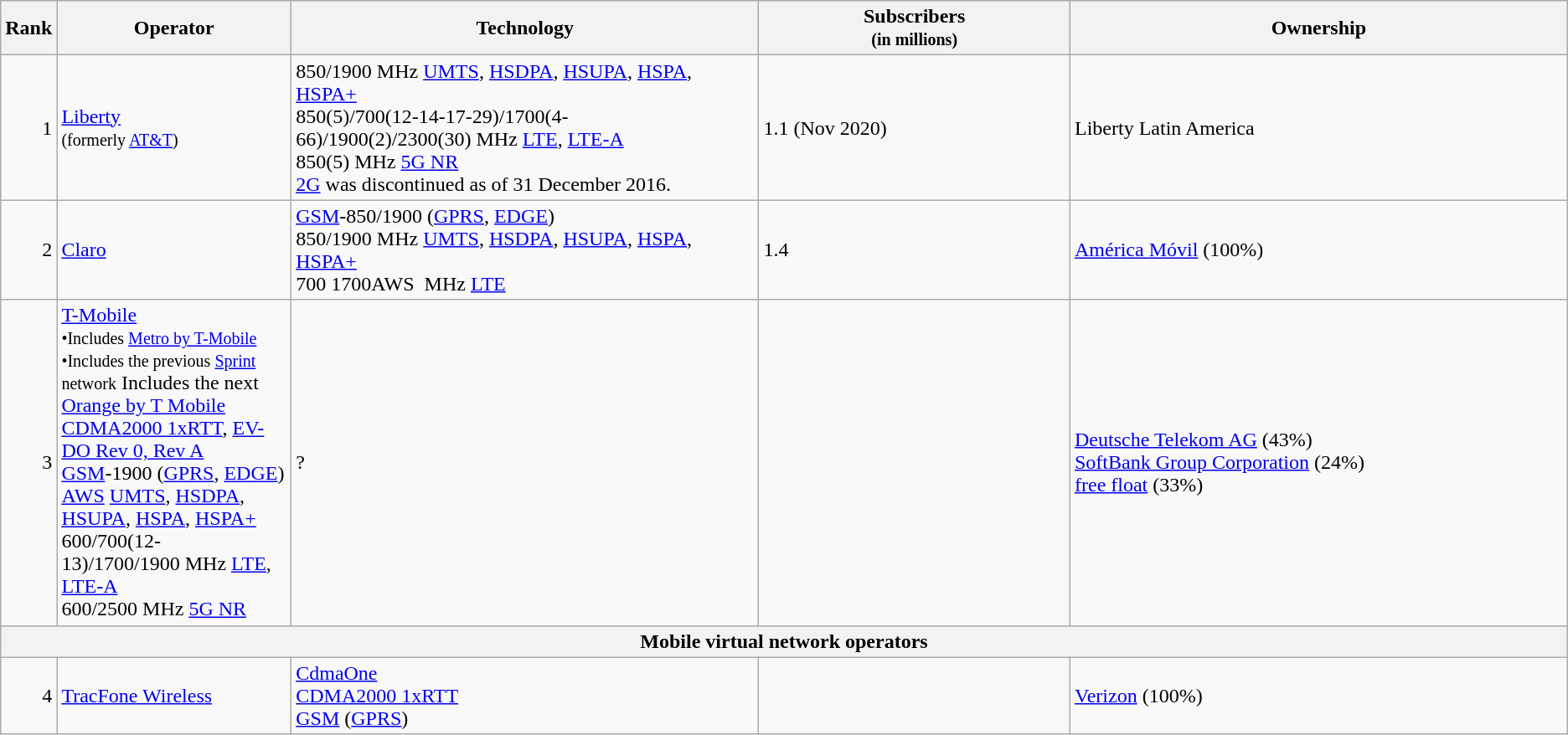<table class="wikitable">
<tr>
<th style="width:3%;">Rank</th>
<th style="width:15%;">Operator</th>
<th style="width:30%;">Technology</th>
<th style="width:20%;">Subscribers<br><small>(in millions)</small></th>
<th style="width:32%;">Ownership</th>
</tr>
<tr>
<td align=right>1</td>
<td><a href='#'>Liberty</a><br><small>(formerly <a href='#'>AT&T</a>)</small></td>
<td>850/1900 MHz <a href='#'>UMTS</a>, <a href='#'>HSDPA</a>, <a href='#'>HSUPA</a>, <a href='#'>HSPA</a>, <a href='#'>HSPA+</a><br>850(5)/700(12-14-17-29)/1700(4-66)/1900(2)/2300(30) MHz <a href='#'>LTE</a>, <a href='#'>LTE-A</a><br>850(5) MHz <a href='#'>5G NR</a><br><a href='#'>2G</a> was discontinued as of 31 December 2016.</td>
<td>1.1 (Nov 2020)</td>
<td>Liberty Latin America</td>
</tr>
<tr>
<td align=right>2</td>
<td><a href='#'>Claro</a></td>
<td><a href='#'>GSM</a>-850/1900 (<a href='#'>GPRS</a>, <a href='#'>EDGE</a>) <br>850/1900 MHz <a href='#'>UMTS</a>, <a href='#'>HSDPA</a>, <a href='#'>HSUPA</a>, <a href='#'>HSPA</a>, <a href='#'>HSPA+</a><br>700 1700AWS  MHz <a href='#'>LTE</a></td>
<td>1.4</td>
<td><a href='#'>América Móvil</a> (100%)</td>
</tr>
<tr>
<td align=right>3</td>
<td><a href='#'>T-Mobile</a><br><small>•Includes <a href='#'>Metro by T-Mobile</a></small><br><small>•Includes the previous <a href='#'>Sprint</a> network</small> Includes the next <a href='#'>Orange by T Mobile</a>  <a href='#'>CDMA2000 1xRTT</a>, <a href='#'>EV-DO Rev 0, Rev A</a> <br><a href='#'>GSM</a>-1900 (<a href='#'>GPRS</a>, <a href='#'>EDGE</a>)<br><a href='#'>AWS</a> <a href='#'>UMTS</a>, <a href='#'>HSDPA</a>, <a href='#'>HSUPA</a>, <a href='#'>HSPA</a>, <a href='#'>HSPA+</a><br>600/700(12-13)/1700/1900 MHz <a href='#'>LTE</a>, <a href='#'>LTE-A</a><br>600/2500 MHz <a href='#'>5G NR</a></td>
<td>?</td>
<td></td>
<td><a href='#'>Deutsche Telekom AG</a> (43%)<br><a href='#'>SoftBank Group Corporation</a> (24%)<br><a href='#'>free float</a> (33%)</td>
</tr>
<tr>
<th colspan="5" style="text-align:center;">Mobile virtual network operators</th>
</tr>
<tr>
<td align=right>4</td>
<td><a href='#'>TracFone Wireless</a></td>
<td><a href='#'>CdmaOne</a><br><a href='#'>CDMA2000 1xRTT</a><br><a href='#'>GSM</a> (<a href='#'>GPRS</a>)</td>
<td></td>
<td><a href='#'>Verizon</a> (100%)</td>
</tr>
</table>
